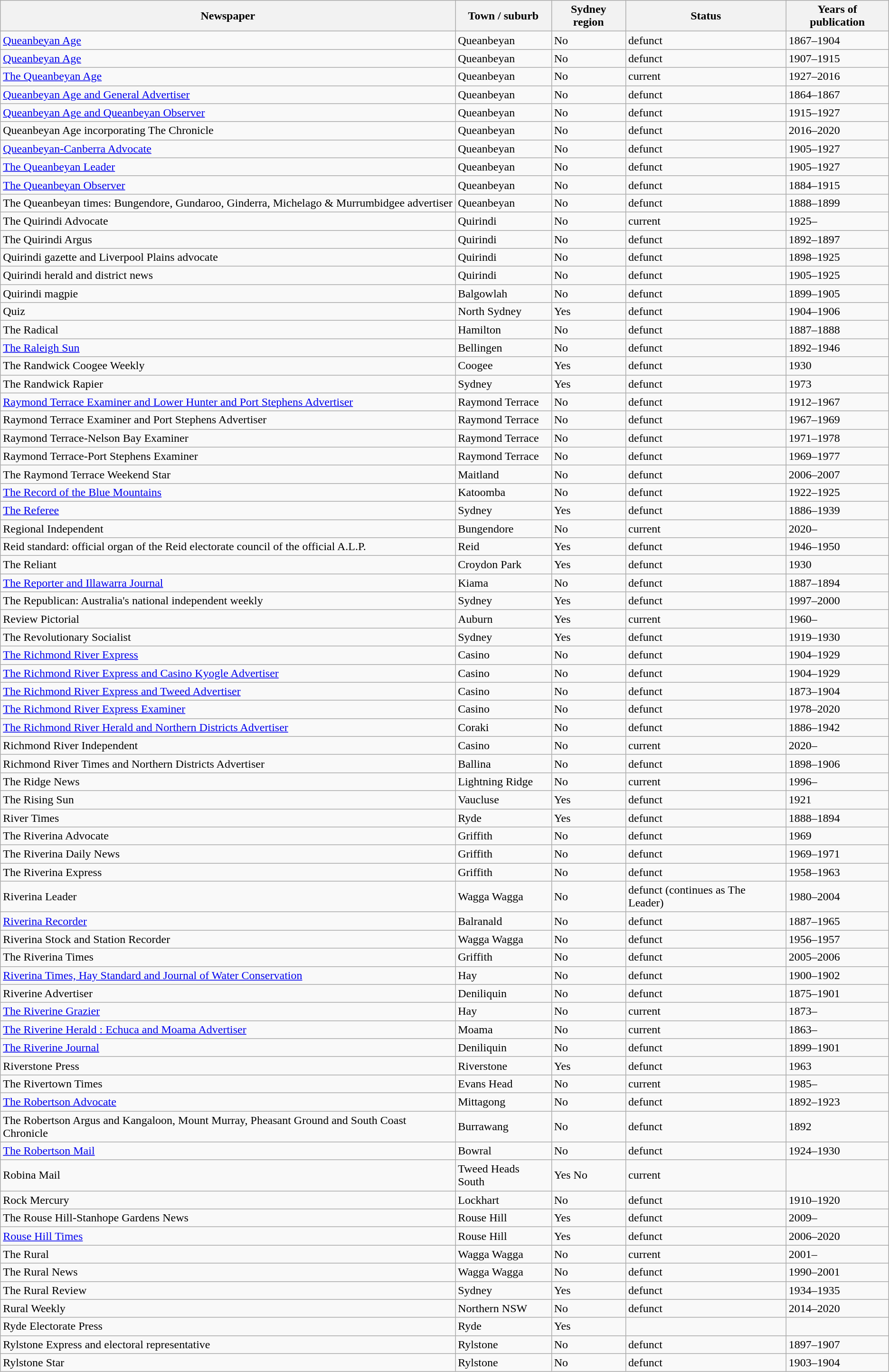<table class="wikitable sortable">
<tr>
<th class="unsortable">Newspaper</th>
<th>Town / suburb</th>
<th>Sydney region</th>
<th>Status</th>
<th>Years of publication</th>
</tr>
<tr>
<td><a href='#'>Queanbeyan Age</a></td>
<td>Queanbeyan</td>
<td>No</td>
<td>defunct</td>
<td>1867–1904</td>
</tr>
<tr>
<td><a href='#'>Queanbeyan Age</a></td>
<td>Queanbeyan</td>
<td>No</td>
<td>defunct</td>
<td>1907–1915</td>
</tr>
<tr>
<td><a href='#'>The Queanbeyan Age</a></td>
<td>Queanbeyan</td>
<td>No</td>
<td>current</td>
<td>1927–2016</td>
</tr>
<tr>
<td><a href='#'>Queanbeyan Age and General Advertiser</a></td>
<td>Queanbeyan</td>
<td>No</td>
<td>defunct</td>
<td>1864–1867</td>
</tr>
<tr>
<td><a href='#'>Queanbeyan Age and Queanbeyan Observer</a></td>
<td>Queanbeyan</td>
<td>No</td>
<td>defunct</td>
<td>1915–1927</td>
</tr>
<tr>
<td>Queanbeyan Age incorporating The Chronicle</td>
<td>Queanbeyan</td>
<td>No</td>
<td>defunct</td>
<td>2016–2020</td>
</tr>
<tr>
<td><a href='#'>Queanbeyan-Canberra Advocate</a></td>
<td>Queanbeyan</td>
<td>No</td>
<td>defunct</td>
<td>1905–1927</td>
</tr>
<tr>
<td><a href='#'>The Queanbeyan Leader</a></td>
<td>Queanbeyan</td>
<td>No</td>
<td>defunct</td>
<td>1905–1927</td>
</tr>
<tr>
<td><a href='#'>The Queanbeyan Observer</a></td>
<td>Queanbeyan</td>
<td>No</td>
<td>defunct</td>
<td>1884–1915</td>
</tr>
<tr>
<td>The Queanbeyan times: Bungendore, Gundaroo, Ginderra, Michelago & Murrumbidgee advertiser</td>
<td>Queanbeyan</td>
<td>No</td>
<td>defunct</td>
<td>1888–1899</td>
</tr>
<tr>
<td>The Quirindi Advocate</td>
<td>Quirindi</td>
<td>No</td>
<td>current</td>
<td>1925–</td>
</tr>
<tr>
<td>The Quirindi Argus</td>
<td>Quirindi</td>
<td>No</td>
<td>defunct</td>
<td>1892–1897</td>
</tr>
<tr>
<td>Quirindi gazette and Liverpool Plains advocate</td>
<td>Quirindi</td>
<td>No</td>
<td>defunct</td>
<td>1898–1925</td>
</tr>
<tr>
<td>Quirindi herald and district news</td>
<td>Quirindi</td>
<td>No</td>
<td>defunct</td>
<td>1905–1925</td>
</tr>
<tr>
<td>Quirindi magpie</td>
<td>Balgowlah</td>
<td>No</td>
<td>defunct</td>
<td>1899–1905</td>
</tr>
<tr>
<td>Quiz</td>
<td>North Sydney</td>
<td>Yes</td>
<td>defunct</td>
<td>1904–1906</td>
</tr>
<tr>
<td>The Radical</td>
<td>Hamilton</td>
<td>No</td>
<td>defunct</td>
<td>1887–1888</td>
</tr>
<tr>
<td><a href='#'>The Raleigh Sun</a></td>
<td>Bellingen</td>
<td>No</td>
<td>defunct</td>
<td>1892–1946</td>
</tr>
<tr>
<td>The Randwick Coogee Weekly</td>
<td>Coogee</td>
<td>Yes</td>
<td>defunct</td>
<td>1930</td>
</tr>
<tr>
<td>The Randwick Rapier</td>
<td>Sydney</td>
<td>Yes</td>
<td>defunct</td>
<td>1973</td>
</tr>
<tr>
<td><a href='#'>Raymond Terrace Examiner and Lower Hunter and Port Stephens Advertiser</a></td>
<td>Raymond Terrace</td>
<td>No</td>
<td>defunct</td>
<td>1912–1967</td>
</tr>
<tr>
<td>Raymond Terrace Examiner and Port Stephens Advertiser</td>
<td>Raymond Terrace</td>
<td>No</td>
<td>defunct</td>
<td>1967–1969</td>
</tr>
<tr>
<td>Raymond Terrace-Nelson Bay Examiner</td>
<td>Raymond Terrace</td>
<td>No</td>
<td>defunct</td>
<td>1971–1978</td>
</tr>
<tr>
<td>Raymond Terrace-Port Stephens Examiner</td>
<td>Raymond Terrace</td>
<td>No</td>
<td>defunct</td>
<td>1969–1977</td>
</tr>
<tr>
<td>The Raymond Terrace Weekend Star</td>
<td>Maitland</td>
<td>No</td>
<td>defunct</td>
<td>2006–2007</td>
</tr>
<tr>
<td><a href='#'>The Record of the Blue Mountains</a></td>
<td>Katoomba</td>
<td>No</td>
<td>defunct</td>
<td>1922–1925</td>
</tr>
<tr>
<td><a href='#'>The Referee</a></td>
<td>Sydney</td>
<td>Yes</td>
<td>defunct</td>
<td>1886–1939</td>
</tr>
<tr>
<td>Regional Independent</td>
<td>Bungendore</td>
<td>No</td>
<td>current</td>
<td>2020–</td>
</tr>
<tr>
<td>Reid standard: official organ of the Reid electorate council of the official A.L.P.</td>
<td>Reid</td>
<td>Yes</td>
<td>defunct</td>
<td>1946–1950</td>
</tr>
<tr>
<td>The Reliant</td>
<td>Croydon Park</td>
<td>Yes</td>
<td>defunct</td>
<td>1930</td>
</tr>
<tr>
<td><a href='#'>The Reporter and Illawarra Journal</a></td>
<td>Kiama</td>
<td>No</td>
<td>defunct</td>
<td>1887–1894</td>
</tr>
<tr>
<td>The Republican: Australia's national independent weekly</td>
<td>Sydney</td>
<td>Yes</td>
<td>defunct</td>
<td>1997–2000</td>
</tr>
<tr>
<td>Review Pictorial</td>
<td>Auburn</td>
<td>Yes</td>
<td>current</td>
<td>1960–</td>
</tr>
<tr>
<td>The Revolutionary Socialist</td>
<td>Sydney</td>
<td>Yes</td>
<td>defunct</td>
<td>1919–1930</td>
</tr>
<tr>
<td><a href='#'>The Richmond River Express</a></td>
<td>Casino</td>
<td>No</td>
<td>defunct</td>
<td>1904–1929</td>
</tr>
<tr>
<td><a href='#'>The Richmond River Express and Casino Kyogle Advertiser</a></td>
<td>Casino</td>
<td>No</td>
<td>defunct</td>
<td>1904–1929</td>
</tr>
<tr>
<td><a href='#'>The Richmond River Express and Tweed Advertiser</a></td>
<td>Casino</td>
<td>No</td>
<td>defunct</td>
<td>1873–1904</td>
</tr>
<tr>
<td><a href='#'>The Richmond River Express Examiner</a></td>
<td>Casino</td>
<td>No</td>
<td>defunct</td>
<td>1978–2020</td>
</tr>
<tr>
<td><a href='#'>The Richmond River Herald and Northern Districts Advertiser</a></td>
<td>Coraki</td>
<td>No</td>
<td>defunct</td>
<td>1886–1942</td>
</tr>
<tr>
<td>Richmond River Independent</td>
<td>Casino</td>
<td>No</td>
<td>current</td>
<td>2020–</td>
</tr>
<tr>
<td>Richmond River Times and Northern Districts Advertiser</td>
<td>Ballina</td>
<td>No</td>
<td>defunct</td>
<td>1898–1906</td>
</tr>
<tr>
<td>The Ridge News</td>
<td>Lightning Ridge</td>
<td>No</td>
<td>current</td>
<td>1996–</td>
</tr>
<tr>
<td>The Rising Sun</td>
<td>Vaucluse</td>
<td>Yes</td>
<td>defunct</td>
<td>1921</td>
</tr>
<tr>
<td>River Times</td>
<td>Ryde</td>
<td>Yes</td>
<td>defunct</td>
<td>1888–1894</td>
</tr>
<tr>
<td>The Riverina Advocate</td>
<td>Griffith</td>
<td>No</td>
<td>defunct</td>
<td>1969</td>
</tr>
<tr>
<td>The Riverina Daily News</td>
<td>Griffith</td>
<td>No</td>
<td>defunct</td>
<td>1969–1971</td>
</tr>
<tr>
<td>The Riverina Express</td>
<td>Griffith</td>
<td>No</td>
<td>defunct</td>
<td>1958–1963</td>
</tr>
<tr>
<td>Riverina Leader</td>
<td>Wagga Wagga</td>
<td>No</td>
<td>defunct (continues as The Leader)</td>
<td>1980–2004</td>
</tr>
<tr>
<td><a href='#'>Riverina Recorder</a></td>
<td>Balranald</td>
<td>No</td>
<td>defunct</td>
<td>1887–1965</td>
</tr>
<tr>
<td>Riverina Stock and Station Recorder</td>
<td>Wagga Wagga</td>
<td>No</td>
<td>defunct</td>
<td>1956–1957</td>
</tr>
<tr>
<td>The Riverina Times</td>
<td>Griffith</td>
<td>No</td>
<td>defunct</td>
<td>2005–2006</td>
</tr>
<tr>
<td><a href='#'>Riverina Times, Hay Standard and Journal of Water Conservation</a></td>
<td>Hay</td>
<td>No</td>
<td>defunct</td>
<td>1900–1902</td>
</tr>
<tr>
<td>Riverine Advertiser</td>
<td>Deniliquin</td>
<td>No</td>
<td>defunct</td>
<td>1875–1901</td>
</tr>
<tr>
<td><a href='#'>The Riverine Grazier</a></td>
<td>Hay</td>
<td>No</td>
<td>current</td>
<td>1873–</td>
</tr>
<tr>
<td><a href='#'>The Riverine Herald : Echuca and Moama Advertiser</a></td>
<td>Moama</td>
<td>No</td>
<td>current</td>
<td>1863–</td>
</tr>
<tr>
<td><a href='#'>The Riverine Journal</a></td>
<td>Deniliquin</td>
<td>No</td>
<td>defunct</td>
<td>1899–1901</td>
</tr>
<tr>
<td>Riverstone Press</td>
<td>Riverstone</td>
<td>Yes</td>
<td>defunct</td>
<td>1963</td>
</tr>
<tr>
<td>The Rivertown Times</td>
<td>Evans Head</td>
<td>No</td>
<td>current</td>
<td>1985–</td>
</tr>
<tr>
<td><a href='#'>The Robertson Advocate</a></td>
<td>Mittagong</td>
<td>No</td>
<td>defunct</td>
<td>1892–1923</td>
</tr>
<tr>
<td>The Robertson Argus and Kangaloon, Mount Murray, Pheasant Ground and South Coast Chronicle</td>
<td>Burrawang</td>
<td>No</td>
<td>defunct</td>
<td>1892</td>
</tr>
<tr>
<td><a href='#'>The Robertson Mail</a></td>
<td>Bowral</td>
<td>No</td>
<td>defunct</td>
<td>1924–1930</td>
</tr>
<tr>
<td>Robina Mail</td>
<td>Tweed Heads South</td>
<td>Yes No</td>
<td>current</td>
<td></td>
</tr>
<tr>
<td>Rock Mercury</td>
<td>Lockhart</td>
<td>No</td>
<td>defunct</td>
<td>1910–1920</td>
</tr>
<tr>
<td>The Rouse Hill-Stanhope Gardens News</td>
<td>Rouse Hill</td>
<td>Yes</td>
<td>defunct</td>
<td>2009–</td>
</tr>
<tr>
<td><a href='#'>Rouse Hill Times</a></td>
<td>Rouse Hill</td>
<td>Yes</td>
<td>defunct</td>
<td>2006–2020</td>
</tr>
<tr>
<td>The Rural</td>
<td>Wagga Wagga</td>
<td>No</td>
<td>current</td>
<td>2001–</td>
</tr>
<tr>
<td>The Rural News</td>
<td>Wagga Wagga</td>
<td>No</td>
<td>defunct</td>
<td>1990–2001</td>
</tr>
<tr>
<td>The Rural Review</td>
<td>Sydney</td>
<td>Yes</td>
<td>defunct</td>
<td>1934–1935</td>
</tr>
<tr>
<td>Rural Weekly</td>
<td>Northern NSW</td>
<td>No</td>
<td>defunct</td>
<td>2014–2020</td>
</tr>
<tr>
<td>Ryde Electorate Press</td>
<td>Ryde</td>
<td>Yes</td>
<td></td>
<td></td>
</tr>
<tr>
<td>Rylstone Express and electoral representative</td>
<td>Rylstone</td>
<td>No</td>
<td>defunct</td>
<td>1897–1907</td>
</tr>
<tr>
<td>Rylstone Star</td>
<td>Rylstone</td>
<td>No</td>
<td>defunct</td>
<td>1903–1904</td>
</tr>
</table>
